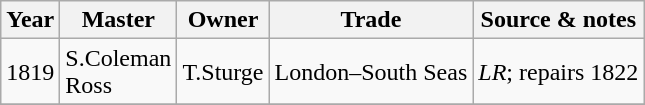<table class=" wikitable">
<tr>
<th>Year</th>
<th>Master</th>
<th>Owner</th>
<th>Trade</th>
<th>Source & notes</th>
</tr>
<tr>
<td>1819</td>
<td>S.Coleman<br>Ross</td>
<td>T.Sturge</td>
<td>London–South Seas</td>
<td><em>LR</em>; repairs 1822</td>
</tr>
<tr>
</tr>
</table>
